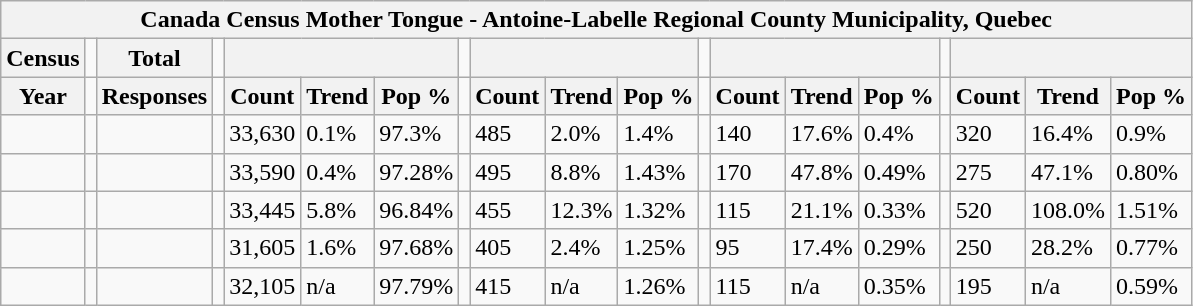<table class="wikitable">
<tr>
<th colspan="19">Canada Census Mother Tongue - Antoine-Labelle Regional County Municipality, Quebec</th>
</tr>
<tr>
<th>Census</th>
<td></td>
<th>Total</th>
<td colspan="1"></td>
<th colspan="3"></th>
<td colspan="1"></td>
<th colspan="3"></th>
<td colspan="1"></td>
<th colspan="3"></th>
<td colspan="1"></td>
<th colspan="3"></th>
</tr>
<tr>
<th>Year</th>
<td></td>
<th>Responses</th>
<td></td>
<th>Count</th>
<th>Trend</th>
<th>Pop %</th>
<td></td>
<th>Count</th>
<th>Trend</th>
<th>Pop %</th>
<td></td>
<th>Count</th>
<th>Trend</th>
<th>Pop %</th>
<td></td>
<th>Count</th>
<th>Trend</th>
<th>Pop %</th>
</tr>
<tr>
<td></td>
<td></td>
<td></td>
<td></td>
<td>33,630</td>
<td> 0.1%</td>
<td>97.3%</td>
<td></td>
<td>485</td>
<td> 2.0%</td>
<td>1.4%</td>
<td></td>
<td>140</td>
<td> 17.6%</td>
<td>0.4%</td>
<td></td>
<td>320</td>
<td> 16.4%</td>
<td>0.9%</td>
</tr>
<tr>
<td></td>
<td></td>
<td></td>
<td></td>
<td>33,590</td>
<td> 0.4%</td>
<td>97.28%</td>
<td></td>
<td>495</td>
<td> 8.8%</td>
<td>1.43%</td>
<td></td>
<td>170</td>
<td> 47.8%</td>
<td>0.49%</td>
<td></td>
<td>275</td>
<td> 47.1%</td>
<td>0.80%</td>
</tr>
<tr>
<td></td>
<td></td>
<td></td>
<td></td>
<td>33,445</td>
<td> 5.8%</td>
<td>96.84%</td>
<td></td>
<td>455</td>
<td> 12.3%</td>
<td>1.32%</td>
<td></td>
<td>115</td>
<td> 21.1%</td>
<td>0.33%</td>
<td></td>
<td>520</td>
<td> 108.0%</td>
<td>1.51%</td>
</tr>
<tr>
<td></td>
<td></td>
<td></td>
<td></td>
<td>31,605</td>
<td> 1.6%</td>
<td>97.68%</td>
<td></td>
<td>405</td>
<td> 2.4%</td>
<td>1.25%</td>
<td></td>
<td>95</td>
<td> 17.4%</td>
<td>0.29%</td>
<td></td>
<td>250</td>
<td> 28.2%</td>
<td>0.77%</td>
</tr>
<tr>
<td></td>
<td></td>
<td></td>
<td></td>
<td>32,105</td>
<td>n/a</td>
<td>97.79%</td>
<td></td>
<td>415</td>
<td>n/a</td>
<td>1.26%</td>
<td></td>
<td>115</td>
<td>n/a</td>
<td>0.35%</td>
<td></td>
<td>195</td>
<td>n/a</td>
<td>0.59%</td>
</tr>
</table>
